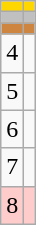<table class="wikitable">
<tr style="background:gold;">
<td align=center></td>
<td></td>
</tr>
<tr style="background:silver;">
<td align=center></td>
<td></td>
</tr>
<tr style="background:peru;">
<td align=center></td>
<td></td>
</tr>
<tr>
<td align=center>4</td>
<td></td>
</tr>
<tr>
<td align=center>5</td>
<td></td>
</tr>
<tr>
<td align=center>6</td>
<td></td>
</tr>
<tr>
<td align=center>7</td>
<td></td>
</tr>
<tr style="background:#fcc;">
<td align=center>8</td>
<td></td>
</tr>
</table>
